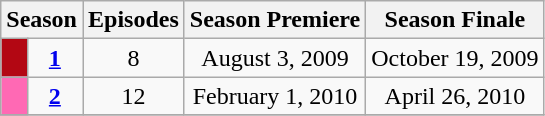<table class="wikitable">
<tr>
<th colspan="2">Season</th>
<th>Episodes</th>
<th>Season Premiere</th>
<th>Season Finale</th>
</tr>
<tr>
<td bgcolor=#B30713 height="5px"></td>
<td align="center"><strong><a href='#'>1</a></strong></td>
<td align="center">8</td>
<td align="center">August 3, 2009</td>
<td align="center">October 19, 2009</td>
</tr>
<tr>
<td bgcolor=#FF69B4 height="5px"></td>
<td align="center"><strong><a href='#'>2</a></strong></td>
<td align="center">12</td>
<td align="center">February 1, 2010</td>
<td align="center">April 26, 2010</td>
</tr>
<tr>
</tr>
</table>
